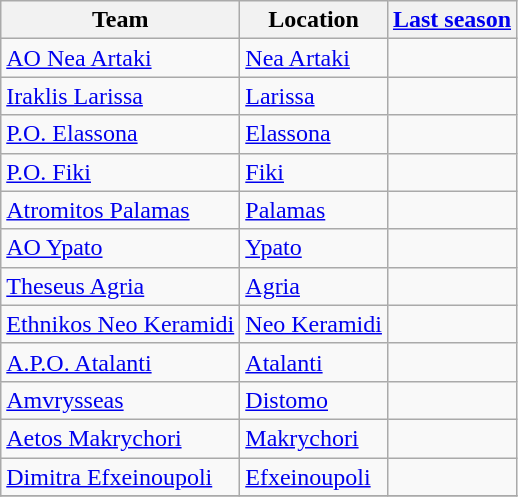<table class="wikitable sortable">
<tr>
<th>Team</th>
<th>Location</th>
<th><a href='#'>Last season</a></th>
</tr>
<tr>
<td><a href='#'>AO Nea Artaki</a></td>
<td><a href='#'>Nea Artaki</a></td>
<td></td>
</tr>
<tr>
<td><a href='#'>Iraklis Larissa</a></td>
<td><a href='#'>Larissa</a></td>
<td></td>
</tr>
<tr>
<td><a href='#'>P.O. Elassona</a></td>
<td><a href='#'>Elassona</a></td>
<td></td>
</tr>
<tr>
<td><a href='#'>P.O. Fiki</a></td>
<td><a href='#'>Fiki</a></td>
<td></td>
</tr>
<tr>
<td><a href='#'>Atromitos Palamas</a></td>
<td><a href='#'>Palamas</a></td>
<td></td>
</tr>
<tr>
<td><a href='#'>AO Ypato</a></td>
<td><a href='#'>Ypato</a></td>
<td></td>
</tr>
<tr>
<td><a href='#'>Theseus Agria</a></td>
<td><a href='#'>Agria</a></td>
<td></td>
</tr>
<tr>
<td><a href='#'>Ethnikos Neo Keramidi</a></td>
<td><a href='#'>Neo Keramidi</a></td>
<td></td>
</tr>
<tr>
<td><a href='#'>A.P.O. Atalanti</a></td>
<td><a href='#'>Atalanti</a></td>
<td></td>
</tr>
<tr>
<td><a href='#'>Amvrysseas</a></td>
<td><a href='#'>Distomo</a></td>
<td></td>
</tr>
<tr>
<td><a href='#'>Aetos Makrychori</a></td>
<td><a href='#'>Makrychori</a></td>
<td></td>
</tr>
<tr>
<td><a href='#'>Dimitra Efxeinoupoli</a></td>
<td><a href='#'>Efxeinoupoli</a></td>
<td></td>
</tr>
<tr>
</tr>
</table>
